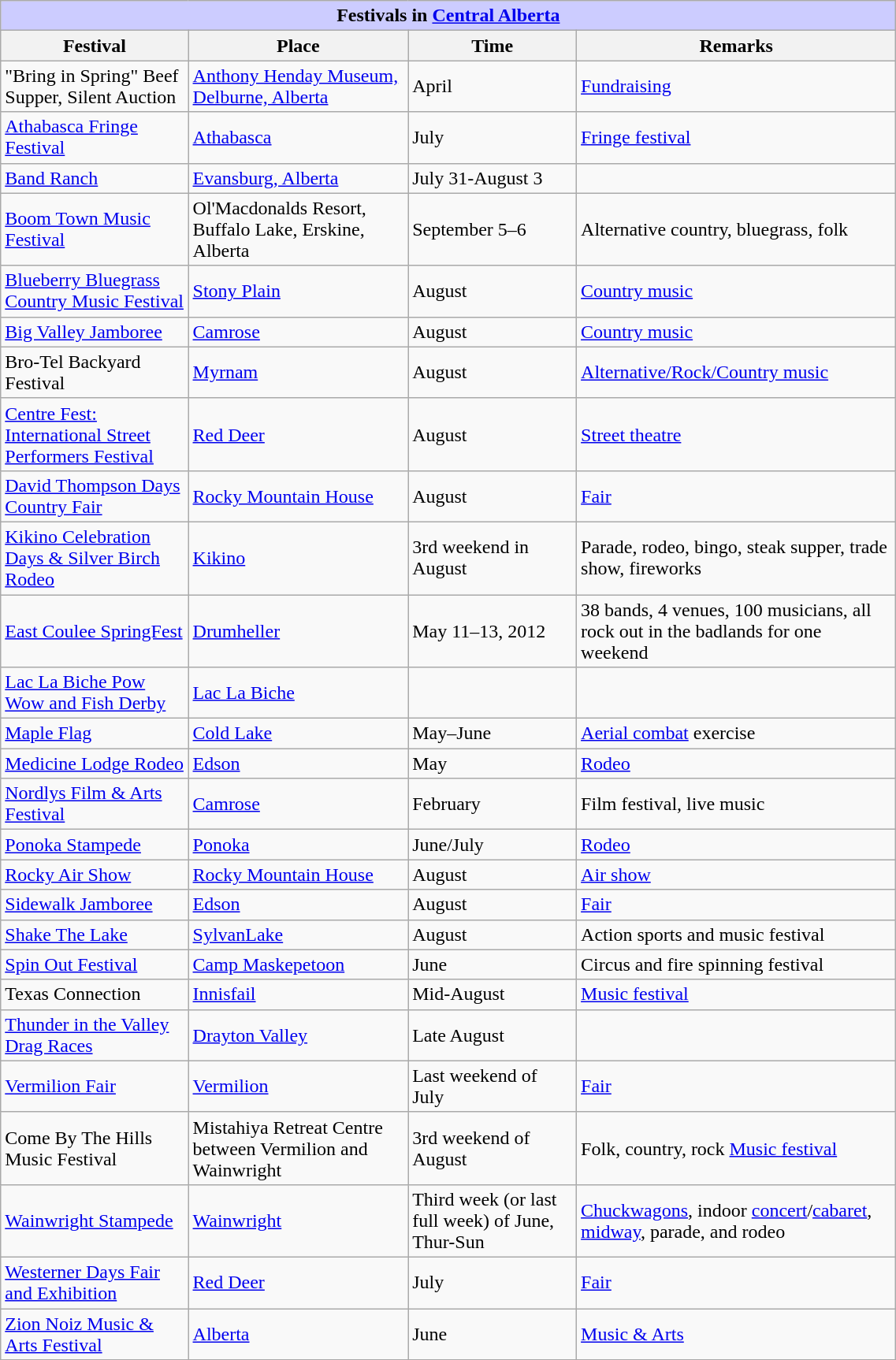<table class="wikitable" style="width:60%;">
<tr>
<th colspan="5"  style="text-align:center; background:#ccf;">Festivals in <a href='#'>Central Alberta</a></th>
</tr>
<tr>
<th>Festival</th>
<th>Place</th>
<th>Time</th>
<th>Remarks</th>
</tr>
<tr>
<td>"Bring in Spring" Beef Supper, Silent Auction</td>
<td><a href='#'>Anthony Henday Museum, Delburne, Alberta</a></td>
<td>April</td>
<td><a href='#'>Fundraising</a></td>
</tr>
<tr>
<td><a href='#'>Athabasca Fringe Festival</a></td>
<td><a href='#'>Athabasca</a></td>
<td>July</td>
<td><a href='#'>Fringe festival</a></td>
</tr>
<tr>
<td><a href='#'>Band Ranch</a></td>
<td><a href='#'>Evansburg, Alberta</a></td>
<td>July 31-August 3</td>
<td></td>
</tr>
<tr>
<td><a href='#'>Boom Town Music Festival</a></td>
<td>Ol'Macdonalds Resort, Buffalo Lake, Erskine, Alberta</td>
<td>September 5–6</td>
<td>Alternative country, bluegrass, folk </td>
</tr>
<tr>
<td><a href='#'>Blueberry Bluegrass Country Music Festival</a></td>
<td><a href='#'>Stony Plain</a></td>
<td>August</td>
<td><a href='#'>Country music</a></td>
</tr>
<tr>
<td><a href='#'>Big Valley Jamboree</a></td>
<td><a href='#'>Camrose</a></td>
<td>August</td>
<td><a href='#'>Country music</a></td>
</tr>
<tr>
<td>Bro-Tel Backyard Festival</td>
<td><a href='#'>Myrnam</a></td>
<td>August</td>
<td><a href='#'>Alternative/Rock/Country music</a></td>
</tr>
<tr>
<td><a href='#'>Centre Fest: International Street Performers Festival</a></td>
<td><a href='#'>Red Deer</a></td>
<td>August</td>
<td><a href='#'>Street theatre</a></td>
</tr>
<tr>
<td><a href='#'>David Thompson Days Country Fair</a></td>
<td><a href='#'>Rocky Mountain House</a></td>
<td>August</td>
<td><a href='#'>Fair</a></td>
</tr>
<tr>
<td><a href='#'>Kikino Celebration Days & Silver Birch Rodeo</a></td>
<td><a href='#'>Kikino</a></td>
<td>3rd weekend in August</td>
<td>Parade, rodeo, bingo, steak supper, trade show, fireworks</td>
</tr>
<tr>
<td><a href='#'>East Coulee SpringFest</a></td>
<td><a href='#'>Drumheller</a></td>
<td>May 11–13, 2012</td>
<td>38 bands, 4 venues, 100 musicians, all rock out in the badlands for one weekend</td>
</tr>
<tr>
<td><a href='#'>Lac La Biche Pow Wow and Fish Derby</a></td>
<td><a href='#'>Lac La Biche</a></td>
<td></td>
<td></td>
</tr>
<tr>
<td><a href='#'>Maple Flag</a></td>
<td><a href='#'>Cold Lake</a></td>
<td>May–June</td>
<td><a href='#'>Aerial combat</a> exercise</td>
</tr>
<tr>
<td><a href='#'>Medicine Lodge Rodeo</a></td>
<td><a href='#'>Edson</a></td>
<td>May</td>
<td><a href='#'>Rodeo</a></td>
</tr>
<tr>
<td><a href='#'>Nordlys Film & Arts Festival</a></td>
<td><a href='#'>Camrose</a></td>
<td>February</td>
<td>Film festival, live music</td>
</tr>
<tr>
<td><a href='#'>Ponoka Stampede</a></td>
<td><a href='#'>Ponoka</a></td>
<td>June/July</td>
<td><a href='#'>Rodeo</a></td>
</tr>
<tr>
<td><a href='#'>Rocky Air Show</a></td>
<td><a href='#'>Rocky Mountain House</a></td>
<td>August</td>
<td><a href='#'>Air show</a></td>
</tr>
<tr>
<td><a href='#'>Sidewalk Jamboree</a></td>
<td><a href='#'>Edson</a></td>
<td>August</td>
<td><a href='#'>Fair</a></td>
</tr>
<tr>
<td><a href='#'>Shake The Lake</a></td>
<td><a href='#'>SylvanLake</a></td>
<td>August</td>
<td>Action sports and music festival</td>
</tr>
<tr>
<td><a href='#'>Spin Out Festival</a></td>
<td><a href='#'>Camp Maskepetoon</a></td>
<td>June</td>
<td>Circus and fire spinning festival</td>
</tr>
<tr>
<td>Texas Connection</td>
<td><a href='#'>Innisfail</a></td>
<td>Mid-August</td>
<td><a href='#'>Music festival</a></td>
</tr>
<tr>
<td><a href='#'>Thunder in the Valley Drag Races</a></td>
<td><a href='#'>Drayton Valley</a></td>
<td>Late August</td>
<td></td>
</tr>
<tr>
<td><a href='#'>Vermilion Fair</a></td>
<td><a href='#'>Vermilion</a></td>
<td>Last weekend of July</td>
<td><a href='#'>Fair</a></td>
</tr>
<tr>
<td>Come By The Hills Music Festival</td>
<td>Mistahiya Retreat Centre between Vermilion and Wainwright</td>
<td>3rd weekend of August</td>
<td>Folk, country, rock <a href='#'>Music festival</a></td>
</tr>
<tr>
<td><a href='#'>Wainwright Stampede</a></td>
<td><a href='#'>Wainwright</a></td>
<td>Third week (or last full week) of June,  Thur-Sun</td>
<td><a href='#'>Chuckwagons</a>, indoor <a href='#'>concert</a>/<a href='#'>cabaret</a>, <a href='#'>midway</a>, parade, and rodeo </td>
</tr>
<tr>
<td><a href='#'>Westerner Days Fair and Exhibition</a></td>
<td><a href='#'>Red Deer</a></td>
<td>July</td>
<td><a href='#'>Fair</a></td>
</tr>
<tr>
<td><a href='#'>Zion Noiz Music & Arts Festival</a></td>
<td><a href='#'>Alberta</a></td>
<td>June</td>
<td><a href='#'>Music & Arts</a></td>
</tr>
</table>
